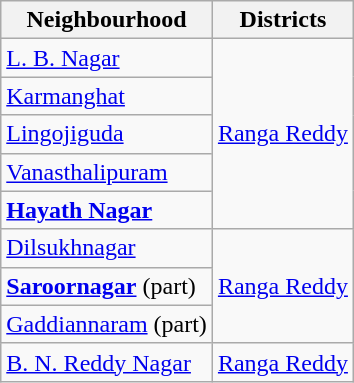<table class="wikitable sortable static-row-numbers static-row-header-hash">
<tr>
<th>Neighbourhood</th>
<th>Districts</th>
</tr>
<tr>
<td><a href='#'>L. B. Nagar</a></td>
<td rowspan=5><a href='#'>Ranga Reddy</a></td>
</tr>
<tr>
<td><a href='#'>Karmanghat</a></td>
</tr>
<tr>
<td><a href='#'>Lingojiguda</a></td>
</tr>
<tr>
<td><a href='#'>Vanasthalipuram</a></td>
</tr>
<tr>
<td><strong><a href='#'>Hayath Nagar</a></strong></td>
</tr>
<tr>
<td><a href='#'>Dilsukhnagar</a></td>
<td rowspan=3><a href='#'>Ranga Reddy</a></td>
</tr>
<tr>
<td><strong><a href='#'>Saroornagar</a></strong> (part)</td>
</tr>
<tr>
<td><a href='#'>Gaddiannaram</a> (part)</td>
</tr>
<tr>
<td><a href='#'>B. N. Reddy Nagar</a></td>
<td><a href='#'>Ranga Reddy</a></td>
</tr>
</table>
